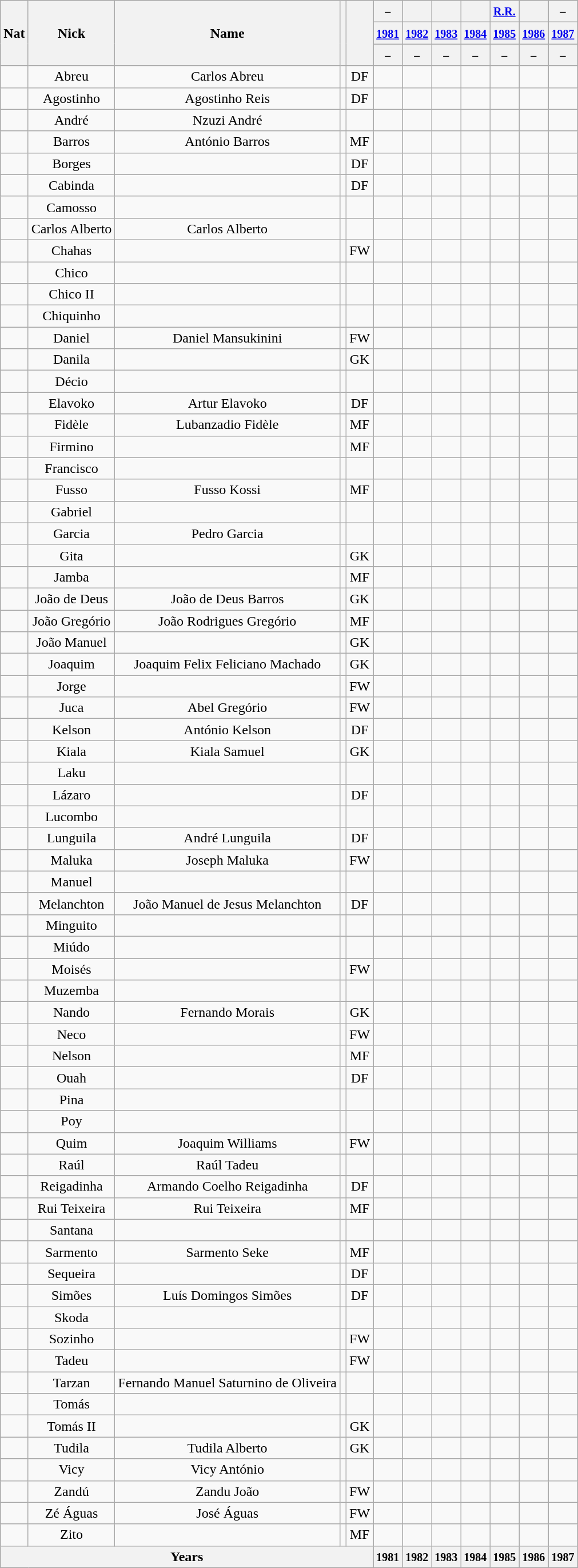<table class="wikitable plainrowheaders sortable" style="text-align:center">
<tr>
<th scope="col" rowspan="3">Nat</th>
<th scope="col" rowspan="3">Nick</th>
<th scope="col" rowspan="3">Name</th>
<th scope="col" rowspan="3"></th>
<th scope="col" rowspan="3"></th>
<th colspan="1"><small>–</small></th>
<th colspan="1"><small></small></th>
<th colspan="1"><small></small></th>
<th colspan="1"><small></small></th>
<th colspan="1"><small><a href='#'>R.R.</a></small></th>
<th colspan="1"><small></small></th>
<th colspan="1"><small>–</small></th>
</tr>
<tr>
<th colspan="1"><small><a href='#'>1981</a></small></th>
<th colspan="1"><small><a href='#'>1982</a></small></th>
<th colspan="1"><small><a href='#'>1983</a></small></th>
<th colspan="1"><small><a href='#'>1984</a></small></th>
<th colspan="1"><small><a href='#'>1985</a></small></th>
<th colspan="1"><small><a href='#'>1986</a></small></th>
<th colspan="1"><small><a href='#'>1987</a></small></th>
</tr>
<tr>
<th scope="col" rowspan="1"><small>–</small></th>
<th scope="col" rowspan="1"><small>–</small></th>
<th scope="col" rowspan="1"><small>–</small></th>
<th scope="col" rowspan="1"><small>–</small></th>
<th scope="col" rowspan="1"><small>–</small></th>
<th scope="col" rowspan="1"><small>–</small></th>
<th scope="col" rowspan="1"><small>–</small></th>
</tr>
<tr>
<td></td>
<td>Abreu</td>
<td>Carlos Abreu</td>
<td></td>
<td data-sort-value="2">DF</td>
<td></td>
<td></td>
<td></td>
<td></td>
<td></td>
<td></td>
<td></td>
</tr>
<tr>
<td></td>
<td>Agostinho</td>
<td>Agostinho Reis</td>
<td></td>
<td data-sort-value="2">DF</td>
<td></td>
<td></td>
<td></td>
<td></td>
<td></td>
<td></td>
<td></td>
</tr>
<tr>
<td></td>
<td>André</td>
<td>Nzuzi André</td>
<td></td>
<td data-sort-value="2"></td>
<td></td>
<td></td>
<td></td>
<td></td>
<td></td>
<td></td>
<td></td>
</tr>
<tr>
<td></td>
<td>Barros</td>
<td>António Barros</td>
<td></td>
<td data-sort-value="3">MF</td>
<td></td>
<td></td>
<td></td>
<td></td>
<td></td>
<td></td>
<td></td>
</tr>
<tr>
<td></td>
<td>Borges</td>
<td></td>
<td></td>
<td data-sort-value="2">DF</td>
<td></td>
<td></td>
<td></td>
<td></td>
<td></td>
<td></td>
<td></td>
</tr>
<tr>
<td></td>
<td>Cabinda</td>
<td></td>
<td></td>
<td data-sort-value="2">DF</td>
<td></td>
<td></td>
<td></td>
<td></td>
<td></td>
<td></td>
<td></td>
</tr>
<tr>
<td></td>
<td>Camosso</td>
<td></td>
<td></td>
<td></td>
<td></td>
<td></td>
<td></td>
<td></td>
<td></td>
<td></td>
<td></td>
</tr>
<tr>
<td></td>
<td>Carlos Alberto</td>
<td>Carlos Alberto</td>
<td></td>
<td data-sort-value="2"></td>
<td></td>
<td></td>
<td></td>
<td></td>
<td></td>
<td></td>
<td></td>
</tr>
<tr>
<td></td>
<td>Chahas</td>
<td></td>
<td></td>
<td>FW</td>
<td></td>
<td></td>
<td></td>
<td></td>
<td></td>
<td></td>
<td></td>
</tr>
<tr>
<td></td>
<td>Chico</td>
<td></td>
<td></td>
<td></td>
<td></td>
<td></td>
<td></td>
<td></td>
<td></td>
<td></td>
<td></td>
</tr>
<tr>
<td></td>
<td>Chico II</td>
<td></td>
<td></td>
<td></td>
<td></td>
<td></td>
<td></td>
<td></td>
<td></td>
<td></td>
<td></td>
</tr>
<tr>
<td></td>
<td>Chiquinho</td>
<td></td>
<td></td>
<td></td>
<td></td>
<td></td>
<td></td>
<td></td>
<td></td>
<td></td>
<td></td>
</tr>
<tr>
<td></td>
<td>Daniel</td>
<td>Daniel Mansukinini</td>
<td></td>
<td>FW</td>
<td></td>
<td></td>
<td></td>
<td></td>
<td></td>
<td></td>
<td></td>
</tr>
<tr>
<td></td>
<td>Danila</td>
<td></td>
<td></td>
<td data-sort-value="1">GK</td>
<td></td>
<td></td>
<td></td>
<td></td>
<td></td>
<td></td>
<td></td>
</tr>
<tr>
<td></td>
<td data-sort-value="Decio">Décio</td>
<td></td>
<td></td>
<td></td>
<td></td>
<td></td>
<td></td>
<td></td>
<td></td>
<td></td>
<td></td>
</tr>
<tr>
<td></td>
<td>Elavoko</td>
<td>Artur Elavoko</td>
<td></td>
<td data-sort-value="2">DF</td>
<td></td>
<td></td>
<td></td>
<td></td>
<td></td>
<td></td>
<td></td>
</tr>
<tr>
<td></td>
<td>Fidèle</td>
<td>Lubanzadio Fidèle</td>
<td></td>
<td data-sort-value="3">MF</td>
<td></td>
<td></td>
<td></td>
<td></td>
<td></td>
<td></td>
<td></td>
</tr>
<tr>
<td></td>
<td>Firmino</td>
<td></td>
<td></td>
<td data-sort-value="3">MF</td>
<td></td>
<td></td>
<td></td>
<td></td>
<td></td>
<td></td>
<td></td>
</tr>
<tr>
<td></td>
<td>Francisco</td>
<td></td>
<td></td>
<td></td>
<td></td>
<td></td>
<td></td>
<td></td>
<td></td>
<td></td>
<td></td>
</tr>
<tr>
<td></td>
<td>Fusso</td>
<td>Fusso Kossi</td>
<td></td>
<td data-sort-value="3">MF</td>
<td></td>
<td></td>
<td></td>
<td></td>
<td></td>
<td></td>
<td></td>
</tr>
<tr>
<td></td>
<td>Gabriel</td>
<td></td>
<td></td>
<td></td>
<td></td>
<td></td>
<td></td>
<td></td>
<td></td>
<td></td>
<td></td>
</tr>
<tr>
<td></td>
<td>Garcia</td>
<td>Pedro Garcia</td>
<td></td>
<td data-sort-value="2"></td>
<td></td>
<td></td>
<td data-sort-value="19833"><a href='#'></a></td>
<td></td>
<td></td>
<td></td>
<td></td>
</tr>
<tr>
<td></td>
<td>Gita</td>
<td></td>
<td></td>
<td data-sort-value="1">GK</td>
<td></td>
<td></td>
<td></td>
<td></td>
<td></td>
<td></td>
<td></td>
</tr>
<tr>
<td></td>
<td>Jamba</td>
<td></td>
<td></td>
<td data-sort-value="3">MF</td>
<td></td>
<td></td>
<td></td>
<td></td>
<td></td>
<td></td>
<td></td>
</tr>
<tr>
<td></td>
<td data-sort-value="Joao d">João de Deus</td>
<td data-sort-value="Joao d">João de Deus Barros</td>
<td></td>
<td data-sort-value="1">GK</td>
<td></td>
<td></td>
<td></td>
<td></td>
<td></td>
<td></td>
<td></td>
</tr>
<tr>
<td></td>
<td data-sort-value="Joao G">João Gregório</td>
<td>João Rodrigues Gregório</td>
<td></td>
<td data-sort-value="3">MF</td>
<td></td>
<td></td>
<td></td>
<td></td>
<td></td>
<td></td>
<td></td>
</tr>
<tr>
<td></td>
<td data-sort-value="Joao M">João Manuel</td>
<td></td>
<td></td>
<td data-sort-value="1">GK</td>
<td></td>
<td></td>
<td></td>
<td></td>
<td></td>
<td></td>
<td></td>
</tr>
<tr>
<td></td>
<td>Joaquim</td>
<td>Joaquim Felix Feliciano Machado</td>
<td></td>
<td data-sort-value="1">GK</td>
<td></td>
<td></td>
<td data-sort-value="19833"><a href='#'></a></td>
<td></td>
<td></td>
<td></td>
<td></td>
</tr>
<tr>
<td></td>
<td>Jorge</td>
<td></td>
<td></td>
<td>FW</td>
<td></td>
<td></td>
<td></td>
<td></td>
<td></td>
<td></td>
<td></td>
</tr>
<tr>
<td></td>
<td>Juca</td>
<td>Abel Gregório</td>
<td></td>
<td>FW</td>
<td></td>
<td data-sort-value="19822"><a href='#'></a></td>
<td></td>
<td></td>
<td></td>
<td></td>
<td></td>
</tr>
<tr>
<td></td>
<td>Kelson</td>
<td>António Kelson</td>
<td></td>
<td data-sort-value="2">DF</td>
<td></td>
<td></td>
<td></td>
<td></td>
<td></td>
<td></td>
<td></td>
</tr>
<tr>
<td></td>
<td>Kiala</td>
<td>Kiala Samuel</td>
<td></td>
<td data-sort-value="1">GK</td>
<td></td>
<td></td>
<td></td>
<td></td>
<td></td>
<td></td>
<td></td>
</tr>
<tr>
<td></td>
<td>Laku</td>
<td></td>
<td></td>
<td></td>
<td></td>
<td></td>
<td></td>
<td></td>
<td></td>
<td></td>
<td></td>
</tr>
<tr>
<td></td>
<td data-sort-value="Lazaro">Lázaro</td>
<td></td>
<td></td>
<td data-sort-value="2">DF</td>
<td></td>
<td></td>
<td></td>
<td></td>
<td></td>
<td></td>
<td></td>
</tr>
<tr>
<td></td>
<td>Lucombo</td>
<td></td>
<td></td>
<td></td>
<td></td>
<td></td>
<td></td>
<td></td>
<td></td>
<td></td>
<td></td>
</tr>
<tr>
<td></td>
<td>Lunguila</td>
<td>André Lunguila</td>
<td></td>
<td data-sort-value="2">DF</td>
<td></td>
<td></td>
<td></td>
<td></td>
<td></td>
<td></td>
<td></td>
</tr>
<tr>
<td></td>
<td>Maluka  </td>
<td>Joseph Maluka</td>
<td></td>
<td>FW</td>
<td></td>
<td></td>
<td></td>
<td></td>
<td></td>
<td></td>
<td></td>
</tr>
<tr>
<td></td>
<td>Manuel</td>
<td></td>
<td></td>
<td></td>
<td></td>
<td></td>
<td></td>
<td></td>
<td></td>
<td></td>
<td></td>
</tr>
<tr>
<td></td>
<td>Melanchton</td>
<td>João Manuel de Jesus Melanchton</td>
<td></td>
<td data-sort-value="2">DF</td>
<td></td>
<td data-sort-value="19822"><a href='#'></a></td>
<td></td>
<td></td>
<td></td>
<td></td>
<td></td>
</tr>
<tr>
<td></td>
<td>Minguito</td>
<td></td>
<td></td>
<td></td>
<td></td>
<td></td>
<td></td>
<td></td>
<td></td>
<td></td>
<td></td>
</tr>
<tr>
<td></td>
<td data-sort-value="Miudo">Miúdo</td>
<td></td>
<td></td>
<td></td>
<td></td>
<td></td>
<td></td>
<td></td>
<td></td>
<td></td>
<td></td>
</tr>
<tr>
<td></td>
<td>Moisés</td>
<td></td>
<td></td>
<td>FW</td>
<td></td>
<td></td>
<td></td>
<td></td>
<td></td>
<td></td>
<td></td>
</tr>
<tr>
<td></td>
<td>Muzemba</td>
<td></td>
<td></td>
<td></td>
<td></td>
<td></td>
<td></td>
<td></td>
<td></td>
<td></td>
<td></td>
</tr>
<tr>
<td></td>
<td>Nando</td>
<td>Fernando Morais</td>
<td></td>
<td data-sort-value="1">GK</td>
<td></td>
<td></td>
<td></td>
<td></td>
<td></td>
<td></td>
<td></td>
</tr>
<tr>
<td></td>
<td>Neco</td>
<td></td>
<td></td>
<td>FW</td>
<td></td>
<td></td>
<td></td>
<td></td>
<td></td>
<td></td>
<td></td>
</tr>
<tr>
<td></td>
<td>Nelson</td>
<td></td>
<td></td>
<td data-sort-value="3">MF</td>
<td></td>
<td></td>
<td></td>
<td></td>
<td></td>
<td></td>
<td></td>
</tr>
<tr>
<td></td>
<td>Ouah</td>
<td></td>
<td></td>
<td data-sort-value="2">DF</td>
<td></td>
<td></td>
<td></td>
<td></td>
<td></td>
<td></td>
<td></td>
</tr>
<tr>
<td></td>
<td>Pina</td>
<td></td>
<td></td>
<td></td>
<td></td>
<td></td>
<td></td>
<td></td>
<td></td>
<td></td>
<td></td>
</tr>
<tr>
<td></td>
<td>Poy</td>
<td></td>
<td></td>
<td></td>
<td></td>
<td></td>
<td></td>
<td></td>
<td></td>
<td></td>
<td></td>
</tr>
<tr>
<td></td>
<td>Quim</td>
<td>Joaquim Williams</td>
<td></td>
<td>FW</td>
<td></td>
<td></td>
<td></td>
<td></td>
<td></td>
<td></td>
<td></td>
</tr>
<tr>
<td></td>
<td>Raúl</td>
<td>Raúl Tadeu</td>
<td></td>
<td></td>
<td></td>
<td></td>
<td></td>
<td></td>
<td></td>
<td></td>
<td></td>
</tr>
<tr>
<td></td>
<td>Reigadinha</td>
<td>Armando Coelho Reigadinha</td>
<td></td>
<td data-sort-value="2">DF</td>
<td></td>
<td></td>
<td></td>
<td></td>
<td></td>
<td></td>
<td></td>
</tr>
<tr>
<td></td>
<td>Rui Teixeira</td>
<td>Rui Teixeira</td>
<td></td>
<td data-sort-value="3">MF</td>
<td></td>
<td></td>
<td></td>
<td></td>
<td></td>
<td></td>
<td></td>
</tr>
<tr>
<td></td>
<td>Santana</td>
<td></td>
<td></td>
<td></td>
<td></td>
<td></td>
<td></td>
<td></td>
<td></td>
<td></td>
<td></td>
</tr>
<tr>
<td></td>
<td>Sarmento</td>
<td>Sarmento Seke</td>
<td></td>
<td data-sort-value="3">MF</td>
<td></td>
<td></td>
<td></td>
<td></td>
<td></td>
<td></td>
<td></td>
</tr>
<tr>
<td></td>
<td>Sequeira</td>
<td></td>
<td></td>
<td data-sort-value="2">DF</td>
<td></td>
<td></td>
<td></td>
<td></td>
<td></td>
<td></td>
<td></td>
</tr>
<tr>
<td></td>
<td>Simões</td>
<td data-sort-value="Luis D">Luís Domingos Simões</td>
<td></td>
<td data-sort-value="2">DF</td>
<td></td>
<td></td>
<td></td>
<td></td>
<td></td>
<td data-sort-value="19866"><a href='#'></a></td>
<td></td>
</tr>
<tr>
<td></td>
<td>Skoda</td>
<td></td>
<td></td>
<td></td>
<td></td>
<td></td>
<td></td>
<td></td>
<td></td>
<td></td>
<td></td>
</tr>
<tr>
<td></td>
<td>Sozinho</td>
<td></td>
<td></td>
<td>FW</td>
<td></td>
<td></td>
<td></td>
<td></td>
<td></td>
<td></td>
<td></td>
</tr>
<tr>
<td></td>
<td>Tadeu</td>
<td></td>
<td></td>
<td>FW</td>
<td></td>
<td></td>
<td></td>
<td></td>
<td></td>
<td></td>
<td></td>
</tr>
<tr>
<td></td>
<td>Tarzan</td>
<td>Fernando Manuel Saturnino de Oliveira</td>
<td></td>
<td></td>
<td></td>
<td></td>
<td></td>
<td></td>
<td></td>
<td></td>
<td></td>
</tr>
<tr>
<td></td>
<td>Tomás</td>
<td></td>
<td></td>
<td></td>
<td></td>
<td></td>
<td></td>
<td></td>
<td></td>
<td></td>
<td></td>
</tr>
<tr>
<td></td>
<td>Tomás II</td>
<td></td>
<td></td>
<td data-sort-value="1">GK</td>
<td></td>
<td></td>
<td></td>
<td></td>
<td></td>
<td></td>
<td></td>
</tr>
<tr>
<td></td>
<td>Tudila</td>
<td>Tudila Alberto</td>
<td></td>
<td data-sort-value="1">GK</td>
<td></td>
<td></td>
<td></td>
<td></td>
<td></td>
<td></td>
<td></td>
</tr>
<tr>
<td></td>
<td>Vicy</td>
<td>Vicy António</td>
<td></td>
<td></td>
<td></td>
<td></td>
<td></td>
<td></td>
<td></td>
<td></td>
<td></td>
</tr>
<tr>
<td></td>
<td>Zandú </td>
<td>Zandu João</td>
<td></td>
<td>FW</td>
<td data-sort-value="19811"><a href='#'></a></td>
<td></td>
<td></td>
<td></td>
<td></td>
<td></td>
<td></td>
</tr>
<tr>
<td></td>
<td data-sort-value="Ze A">Zé Águas</td>
<td>José Águas</td>
<td></td>
<td>FW</td>
<td></td>
<td></td>
<td></td>
<td></td>
<td></td>
<td></td>
<td></td>
</tr>
<tr>
<td></td>
<td>Zito</td>
<td></td>
<td></td>
<td data-sort-value="3">MF</td>
<td></td>
<td></td>
<td></td>
<td></td>
<td></td>
<td></td>
<td></td>
</tr>
<tr>
<th colspan=5>Years</th>
<th><small>1981</small></th>
<th><small>1982</small></th>
<th><small>1983</small></th>
<th><small>1984</small></th>
<th><small>1985</small></th>
<th><small>1986</small></th>
<th><small>1987</small></th>
</tr>
</table>
